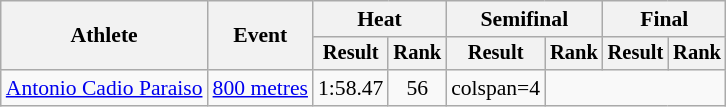<table class=wikitable style=font-size:90%>
<tr>
<th rowspan=2>Athlete</th>
<th rowspan=2>Event</th>
<th colspan=2>Heat</th>
<th colspan=2>Semifinal</th>
<th colspan=2>Final</th>
</tr>
<tr style=font-size:95%>
<th>Result</th>
<th>Rank</th>
<th>Result</th>
<th>Rank</th>
<th>Result</th>
<th>Rank</th>
</tr>
<tr align=center>
<td align=left><a href='#'>Antonio Cadio Paraiso</a></td>
<td align=left><a href='#'>800 metres</a></td>
<td>1:58.47</td>
<td>56</td>
<td>colspan=4 </td>
</tr>
</table>
